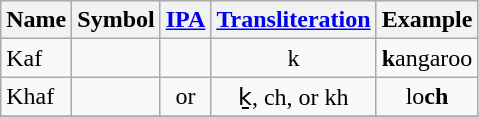<table class="wikitable">
<tr>
<th ! colspan=1>Name</th>
<th ! colspan=1>Symbol</th>
<th ! colspan=1><a href='#'>IPA</a></th>
<th ! colspan=1><a href='#'>Transliteration</a></th>
<th ! colspan=1>Example</th>
</tr>
<tr>
<td>Kaf</td>
<td align=center></td>
<td align="center"></td>
<td align="center">k</td>
<td align="center"><strong>k</strong>angaroo</td>
</tr>
<tr>
<td>Khaf</td>
<td align=center></td>
<td align="center"> or </td>
<td align="center">ḵ, ch, or kh</td>
<td align="center">lo<strong>ch</strong></td>
</tr>
<tr>
</tr>
</table>
